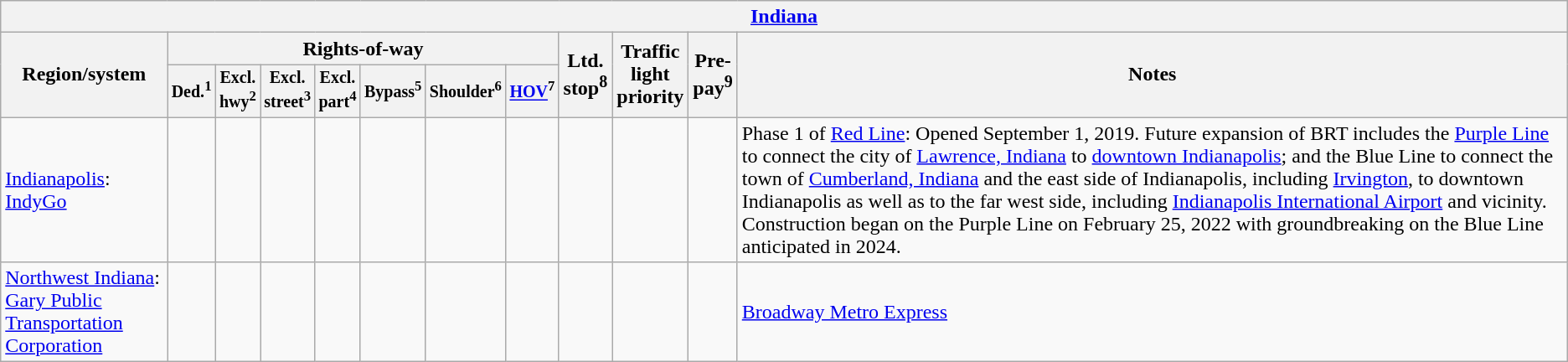<table class="wikitable">
<tr>
<th colspan="12"><a href='#'>Indiana</a></th>
</tr>
<tr>
<th rowspan="2">Region/system</th>
<th colspan="7">Rights-of-way</th>
<th rowspan="2">Ltd.<br>stop<sup>8</sup></th>
<th rowspan="2">Traffic<br>light<br>priority</th>
<th rowspan="2">Pre-<br>pay<sup>9</sup></th>
<th rowspan="2">Notes</th>
</tr>
<tr style="font-size: smaller">
<th>Ded.<sup>1</sup></th>
<th>Excl.<br>hwy<sup>2</sup></th>
<th>Excl.<br>street<sup>3</sup></th>
<th>Excl.<br>part<sup>4</sup></th>
<th>Bypass<sup>5</sup></th>
<th>Shoulder<sup>6</sup></th>
<th><a href='#'>HOV</a><sup>7</sup></th>
</tr>
<tr>
<td><a href='#'>Indianapolis</a>:<br><a href='#'>IndyGo</a></td>
<td></td>
<td></td>
<td></td>
<td></td>
<td></td>
<td></td>
<td></td>
<td></td>
<td></td>
<td></td>
<td>Phase 1 of <a href='#'>Red Line</a>: Opened September 1, 2019. Future expansion of BRT includes the <a href='#'>Purple Line</a> to connect the city of <a href='#'>Lawrence, Indiana</a> to <a href='#'>downtown Indianapolis</a>; and the Blue Line to connect the town of <a href='#'>Cumberland, Indiana</a> and the east side of Indianapolis, including <a href='#'>Irvington</a>, to downtown Indianapolis as well as to the far west side, including <a href='#'>Indianapolis International Airport</a> and vicinity. Construction began on the Purple Line on February 25, 2022 with groundbreaking on the Blue Line anticipated in 2024.</td>
</tr>
<tr>
<td><a href='#'>Northwest Indiana</a>:<br><a href='#'>Gary Public Transportation Corporation</a></td>
<td></td>
<td></td>
<td></td>
<td></td>
<td></td>
<td></td>
<td></td>
<td></td>
<td></td>
<td></td>
<td><a href='#'>Broadway Metro Express</a></td>
</tr>
</table>
